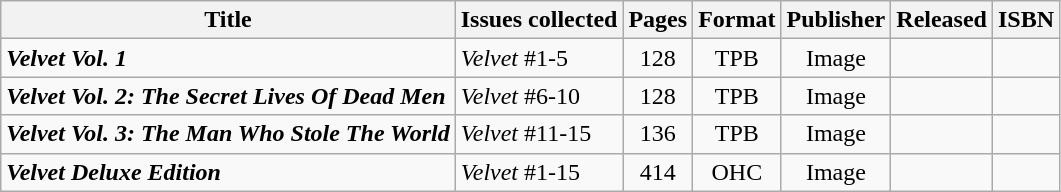<table class="wikitable sortable">
<tr>
<th class="unsortable">Title</th>
<th class="unsortable">Issues collected</th>
<th class="unsortable">Pages</th>
<th>Format</th>
<th>Publisher</th>
<th>Released</th>
<th class="unsortable">ISBN</th>
</tr>
<tr>
<td><strong><em>Velvet Vol. 1</em></strong></td>
<td><em>Velvet</em> #1-5</td>
<td style="text-align: center;">128</td>
<td style="text-align: center;">TPB</td>
<td style="text-align: center;">Image</td>
<td></td>
<td></td>
</tr>
<tr>
<td><strong><em>Velvet Vol. 2: The Secret Lives Of Dead Men</em></strong></td>
<td><em>Velvet</em> #6-10</td>
<td style="text-align: center;">128</td>
<td style="text-align: center;">TPB</td>
<td style="text-align: center;">Image</td>
<td></td>
<td></td>
</tr>
<tr>
<td><strong><em>Velvet Vol. 3: The Man Who Stole The World</em></strong></td>
<td><em>Velvet</em> #11-15</td>
<td style="text-align: center;">136</td>
<td style="text-align: center;">TPB</td>
<td style="text-align: center;">Image</td>
<td></td>
<td></td>
</tr>
<tr>
<td><strong><em>Velvet Deluxe Edition</em></strong></td>
<td><em>Velvet</em> #1-15</td>
<td style="text-align: center;">414</td>
<td style="text-align: center;">OHC</td>
<td style="text-align: center;">Image</td>
<td></td>
<td></td>
</tr>
</table>
